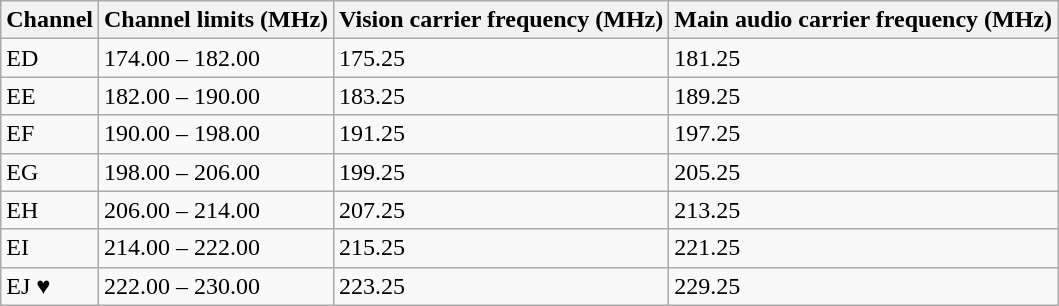<table class="wikitable">
<tr>
<th>Channel</th>
<th>Channel limits (MHz)</th>
<th>Vision carrier frequency (MHz)</th>
<th>Main audio carrier frequency (MHz)</th>
</tr>
<tr>
<td>ED</td>
<td>174.00 – 182.00</td>
<td>175.25</td>
<td>181.25</td>
</tr>
<tr>
<td>EE</td>
<td>182.00 – 190.00</td>
<td>183.25</td>
<td>189.25</td>
</tr>
<tr>
<td>EF</td>
<td>190.00 – 198.00</td>
<td>191.25</td>
<td>197.25</td>
</tr>
<tr>
<td>EG</td>
<td>198.00 – 206.00</td>
<td>199.25</td>
<td>205.25</td>
</tr>
<tr>
<td>EH</td>
<td>206.00 – 214.00</td>
<td>207.25</td>
<td>213.25</td>
</tr>
<tr>
<td>EI</td>
<td>214.00 – 222.00</td>
<td>215.25</td>
<td>221.25</td>
</tr>
<tr>
<td>EJ ♥</td>
<td>222.00 – 230.00</td>
<td>223.25</td>
<td>229.25</td>
</tr>
</table>
